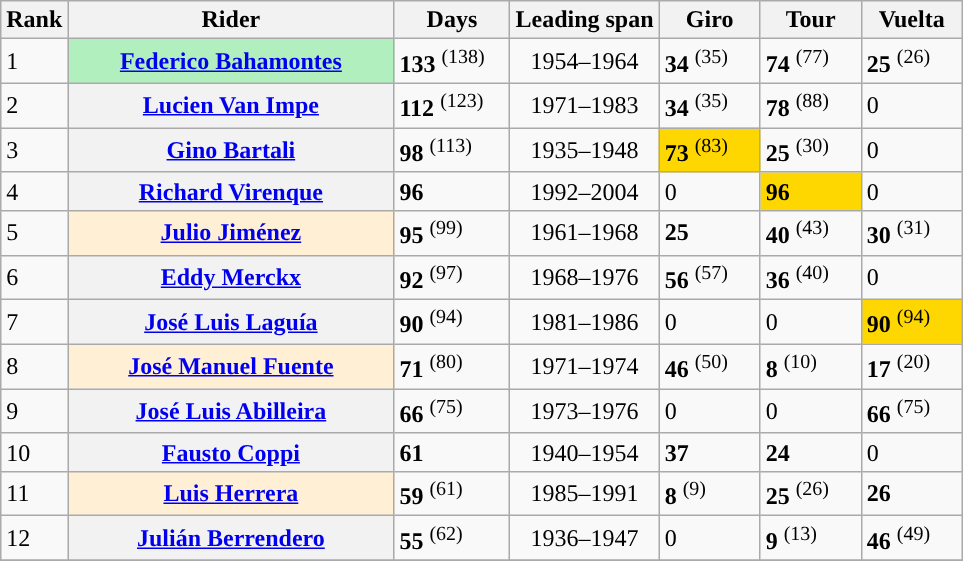<table class="sortable plainrowheaders wikitable">
<tr>
<th scope=col>Rank</th>
<th scope=col>Rider</th>
<th scope=col>Days</th>
<th scope=col>Leading span</th>
<th scope=col>Giro</th>
<th scope=col>Tour</th>
<th scope=col>Vuelta</th>
</tr>
<tr>
<td>1</td>
<th scope=row align=left width="210px" style="background: #b1f0be"> <a href='#'>Federico Bahamontes</a></th>
<td width="70px"><strong>133</strong> <sup>(138)</sup></td>
<td align="center">1954–1964</td>
<td width="60px"><strong>34</strong> <sup>(35)</sup></td>
<td width="60px"><strong>74</strong> <sup>(77)</sup></td>
<td width="60px"><strong>25</strong> <sup>(26)</sup></td>
</tr>
<tr>
<td>2</td>
<th scope=row align=left> <a href='#'>Lucien Van Impe</a></th>
<td><strong>112</strong> <sup>(123)</sup></td>
<td align="center">1971–1983</td>
<td><strong>34</strong> <sup>(35)</sup></td>
<td><strong>78</strong> <sup>(88)</sup></td>
<td>0</td>
</tr>
<tr>
<td>3</td>
<th scope=row align=left> <a href='#'>Gino Bartali</a></th>
<td><strong>98</strong> <sup>(113)</sup></td>
<td align="center">1935–1948</td>
<td bgcolor="gold"><strong>73</strong> <sup>(83)</sup></td>
<td><strong>25</strong> <sup>(30)</sup></td>
<td>0</td>
</tr>
<tr>
<td>4</td>
<th scope=row align=left> <a href='#'>Richard Virenque</a></th>
<td><strong>96</strong></td>
<td align="center">1992–2004</td>
<td>0</td>
<td bgcolor="gold"><strong>96</strong></td>
<td>0</td>
</tr>
<tr>
<td>5</td>
<th scope=row align=left style="background: #ffefd5"> <a href='#'>Julio Jiménez</a></th>
<td><strong>95</strong> <sup>(99)</sup></td>
<td align="center">1961–1968</td>
<td><strong>25</strong></td>
<td><strong>40</strong> <sup>(43)</sup></td>
<td><strong>30</strong> <sup>(31)</sup></td>
</tr>
<tr>
<td>6</td>
<th scope=row align=left> <a href='#'>Eddy Merckx</a></th>
<td><strong>92</strong> <sup>(97)</sup></td>
<td align="center">1968–1976</td>
<td><strong>56</strong> <sup>(57)</sup></td>
<td><strong>36</strong> <sup>(40)</sup></td>
<td>0</td>
</tr>
<tr>
<td>7</td>
<th scope=row align=left> <a href='#'>José Luis Laguía</a></th>
<td><strong>90</strong> <sup>(94)</sup></td>
<td align="center">1981–1986</td>
<td>0</td>
<td>0</td>
<td bgcolor="gold"><strong>90</strong> <sup>(94)</sup></td>
</tr>
<tr>
<td>8</td>
<th scope=row align=left style="background: #ffefd5"> <a href='#'>José Manuel Fuente</a></th>
<td><strong>71</strong> <sup>(80)</sup></td>
<td align="center">1971–1974</td>
<td><strong>46</strong> <sup>(50)</sup></td>
<td><strong>8</strong> <sup>(10)</sup></td>
<td><strong>17</strong> <sup>(20)</sup></td>
</tr>
<tr>
<td>9</td>
<th scope=row align=left> <a href='#'>José Luis Abilleira</a></th>
<td><strong>66</strong> <sup>(75)</sup></td>
<td align="center">1973–1976</td>
<td>0</td>
<td>0</td>
<td><strong>66</strong> <sup>(75)</sup></td>
</tr>
<tr>
<td>10</td>
<th scope=row align=left> <a href='#'>Fausto Coppi</a></th>
<td><strong>61</strong></td>
<td align="center">1940–1954</td>
<td><strong>37</strong></td>
<td><strong>24</strong></td>
<td>0</td>
</tr>
<tr>
<td>11</td>
<th scope=row align=left style="background: #ffefd5"> <a href='#'>Luis Herrera</a></th>
<td><strong>59</strong> <sup>(61)</sup></td>
<td align="center">1985–1991</td>
<td><strong>8</strong> <sup>(9)</sup></td>
<td><strong>25</strong> <sup>(26)</sup></td>
<td><strong>26</strong></td>
</tr>
<tr>
<td>12</td>
<th scope=row align=left> <a href='#'>Julián Berrendero</a></th>
<td><strong>55</strong> <sup>(62)</sup></td>
<td align="center">1936–1947</td>
<td>0</td>
<td><strong>9</strong> <sup>(13)</sup></td>
<td><strong>46</strong> <sup>(49)</sup></td>
</tr>
<tr>
</tr>
</table>
